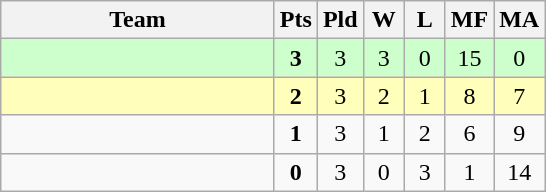<table class=wikitable style="text-align:center">
<tr>
<th width=175>Team</th>
<th width=20>Pts</th>
<th width=20>Pld</th>
<th width=20>W</th>
<th width=20>L</th>
<th width=20>MF</th>
<th width=20>MA</th>
</tr>
<tr bgcolor=#ccffcc>
<td style="text-align:left"></td>
<td><strong>3</strong></td>
<td>3</td>
<td>3</td>
<td>0</td>
<td>15</td>
<td>0</td>
</tr>
<tr bgcolor=#ffffbb>
<td style="text-align:left"></td>
<td><strong>2</strong></td>
<td>3</td>
<td>2</td>
<td>1</td>
<td>8</td>
<td>7</td>
</tr>
<tr>
<td style="text-align:left"></td>
<td><strong>1</strong></td>
<td>3</td>
<td>1</td>
<td>2</td>
<td>6</td>
<td>9</td>
</tr>
<tr>
<td style="text-align:left"></td>
<td><strong>0</strong></td>
<td>3</td>
<td>0</td>
<td>3</td>
<td>1</td>
<td>14</td>
</tr>
</table>
